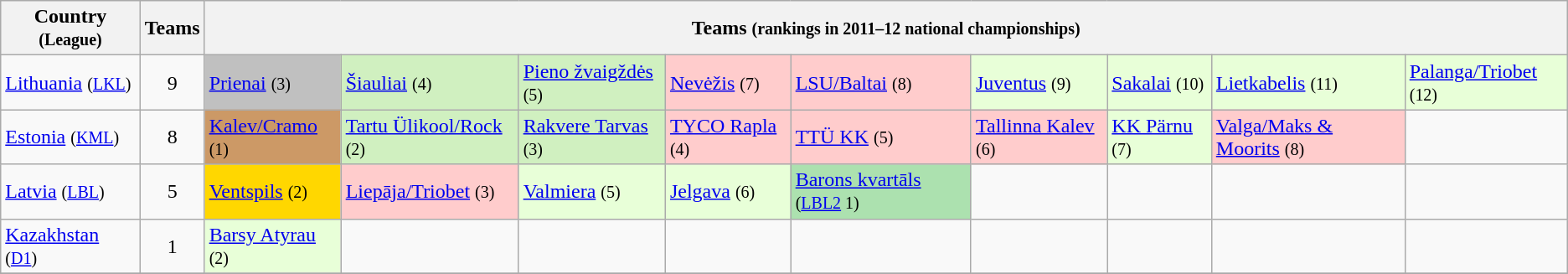<table class="wikitable">
<tr>
<th>Country <small>(League)</small></th>
<th>Teams</th>
<th colspan=9>Teams <small>(rankings in 2011–12 national championships)</small></th>
</tr>
<tr>
<td> <a href='#'>Lithuania</a> <small>(<a href='#'>LKL</a>)</small></td>
<td align=center>9</td>
<td style="background:silver;"><a href='#'>Prienai</a> <small>(3)</small></td>
<td style="background:#D0F0C0;"><a href='#'>Šiauliai</a> <small>(4)</small></td>
<td style="background:#D0F0C0;"><a href='#'>Pieno žvaigždės</a> <small>(5)</small></td>
<td style="background:#ffcccc;"><a href='#'>Nevėžis</a> <small>(7)</small></td>
<td style="background:#ffcccc;"><a href='#'>LSU/Baltai</a> <small>(8)</small></td>
<td style="background:#E8FFD8;"><a href='#'>Juventus</a> <small>(9)</small></td>
<td style="background:#E8FFD8;"><a href='#'>Sakalai</a> <small>(10)</small></td>
<td style="background:#E8FFD8;"><a href='#'>Lietkabelis</a> <small>(11)</small></td>
<td style="background:#E8FFD8;"><a href='#'>Palanga/Triobet</a> <small>(12)</small></td>
</tr>
<tr>
<td> <a href='#'>Estonia</a> <small>(<a href='#'>KML</a>)</small></td>
<td align=center>8</td>
<td style="background:#CC9966;"><a href='#'>Kalev/Cramo</a> <small>(1)</small></td>
<td style="background:#D0F0C0;"><a href='#'>Tartu Ülikool/Rock</a> <small>(2)</small></td>
<td style="background:#D0F0C0;"><a href='#'>Rakvere Tarvas</a> <small>(3)</small></td>
<td style="background:#ffcccc;"><a href='#'>TYCO Rapla</a> <small>(4)</small></td>
<td style="background:#ffcccc;"><a href='#'>TTÜ KK</a> <small>(5)</small></td>
<td style="background:#ffcccc;"><a href='#'>Tallinna Kalev</a> <small>(6)</small></td>
<td style="background:#E8FFD8;"><a href='#'>KK Pärnu</a> <small>(7)</small></td>
<td style="background:#ffcccc;"><a href='#'>Valga/Maks & Moorits</a> <small>(8)</small></td>
<td></td>
</tr>
<tr>
<td> <a href='#'>Latvia</a> <small>(<a href='#'>LBL</a>)</small></td>
<td align=center>5</td>
<td style="background:gold;"><a href='#'>Ventspils</a> <small>(2)</small></td>
<td style="background:#ffcccc;"><a href='#'>Liepāja/Triobet</a> <small>(3)</small></td>
<td style="background:#E8FFD8;"><a href='#'>Valmiera</a> <small>(5)</small></td>
<td style="background:#E8FFD8;"><a href='#'>Jelgava</a> <small>(6)</small></td>
<td style="background:#ACE1AF;"><a href='#'>Barons kvartāls</a> <small>(<a href='#'>LBL2</a> 1)</small></td>
<td></td>
<td></td>
<td></td>
<td></td>
</tr>
<tr>
<td> <a href='#'>Kazakhstan</a> <small>(<a href='#'>D1</a>)</small></td>
<td align=center>1</td>
<td style="background:#E8FFD8;"><a href='#'>Barsy Atyrau</a> <small>(2)</small></td>
<td></td>
<td></td>
<td></td>
<td></td>
<td></td>
<td></td>
<td></td>
<td></td>
</tr>
<tr>
</tr>
</table>
